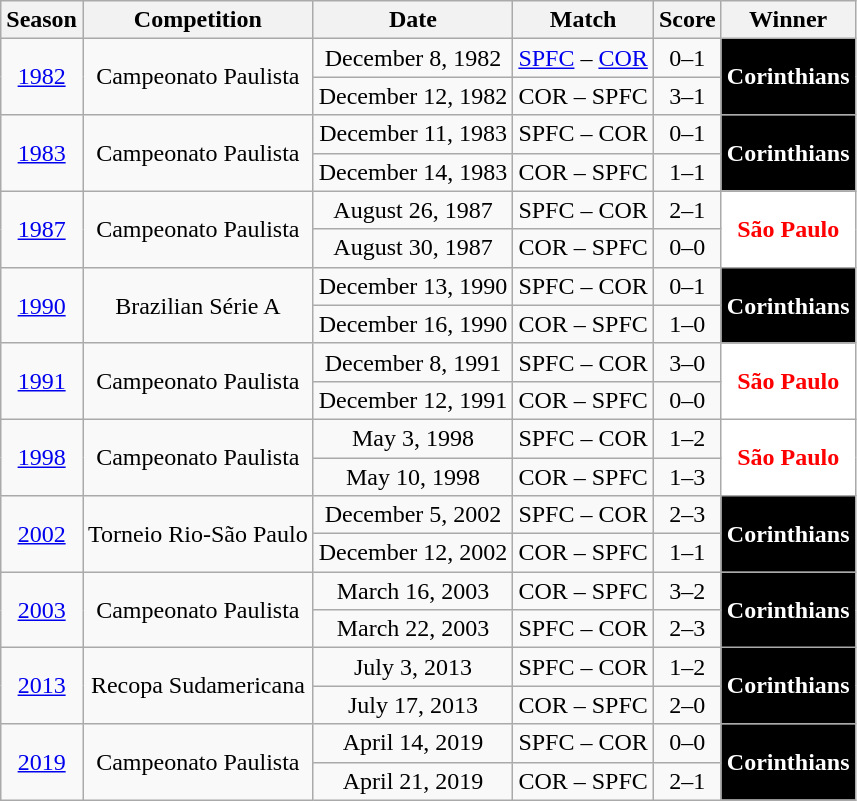<table class="wikitable">
<tr>
<th>Season</th>
<th>Competition</th>
<th>Date</th>
<th>Match</th>
<th>Score</th>
<th>Winner</th>
</tr>
<tr align="center">
<td rowspan="2"><a href='#'>1982</a></td>
<td rowspan="2">Campeonato Paulista</td>
<td>December 8, 1982</td>
<td><a href='#'>SPFC</a> – <a href='#'>COR</a></td>
<td>0–1</td>
<td rowspan="2" align="center" style="color:white; background:black"><strong>Corinthians</strong></td>
</tr>
<tr align="center">
<td>December 12, 1982</td>
<td>COR – SPFC</td>
<td>3–1</td>
</tr>
<tr align="center">
<td rowspan="2"><a href='#'>1983</a></td>
<td rowspan="2">Campeonato Paulista</td>
<td>December 11, 1983</td>
<td>SPFC – COR</td>
<td>0–1</td>
<td rowspan="2" align="center" style="color:white; background:black"><strong>Corinthians</strong></td>
</tr>
<tr align="center">
<td>December 14, 1983</td>
<td>COR – SPFC</td>
<td>1–1</td>
</tr>
<tr align="center">
<td rowspan="2"><a href='#'>1987</a></td>
<td rowspan="2">Campeonato Paulista</td>
<td>August 26, 1987</td>
<td>SPFC – COR</td>
<td>2–1</td>
<td rowspan="2" align="center" style="color:red; background:white"><strong>São Paulo</strong></td>
</tr>
<tr align="center">
<td>August 30, 1987</td>
<td>COR – SPFC</td>
<td>0–0</td>
</tr>
<tr align="center">
<td rowspan="2"><a href='#'>1990</a></td>
<td rowspan="2">Brazilian Série A</td>
<td>December 13, 1990</td>
<td>SPFC – COR</td>
<td>0–1</td>
<td rowspan="2" align="center" style="color:white; background:black"><strong>Corinthians</strong></td>
</tr>
<tr align="center">
<td>December 16, 1990</td>
<td>COR – SPFC</td>
<td>1–0</td>
</tr>
<tr align="center">
<td rowspan="2"><a href='#'>1991</a></td>
<td rowspan="2">Campeonato Paulista</td>
<td>December 8, 1991</td>
<td>SPFC – COR</td>
<td>3–0</td>
<td rowspan="2" align="center" style="color:red; background:white"><strong>São Paulo</strong></td>
</tr>
<tr align="center">
<td>December 12, 1991</td>
<td>COR – SPFC</td>
<td>0–0</td>
</tr>
<tr align="center">
<td rowspan="2"><a href='#'>1998</a></td>
<td rowspan="2">Campeonato Paulista</td>
<td>May 3, 1998</td>
<td>SPFC – COR</td>
<td>1–2</td>
<td rowspan="2" align="center" style="color:red; background:white"><strong>São Paulo</strong></td>
</tr>
<tr align="center">
<td>May 10, 1998</td>
<td>COR – SPFC</td>
<td>1–3</td>
</tr>
<tr align="center">
<td rowspan="2"><a href='#'>2002</a></td>
<td rowspan="2">Torneio Rio-São Paulo</td>
<td>December 5, 2002</td>
<td>SPFC – COR</td>
<td>2–3</td>
<td rowspan="2" align="center" style="color:white; background:black"><strong>Corinthians</strong></td>
</tr>
<tr align="center">
<td>December 12, 2002</td>
<td>COR – SPFC</td>
<td>1–1</td>
</tr>
<tr align="center">
<td rowspan="2"><a href='#'>2003</a></td>
<td rowspan="2">Campeonato Paulista</td>
<td>March 16, 2003</td>
<td>COR – SPFC</td>
<td>3–2</td>
<td rowspan="2" align="center" style="color:white; background:black"><strong>Corinthians</strong></td>
</tr>
<tr align="center">
<td>March 22, 2003</td>
<td>SPFC – COR</td>
<td>2–3</td>
</tr>
<tr align="center">
<td rowspan="2"><a href='#'>2013</a></td>
<td rowspan="2">Recopa Sudamericana</td>
<td>July 3, 2013</td>
<td>SPFC – COR</td>
<td>1–2</td>
<td rowspan="2" align="center" style="color:white; background:black"><strong>Corinthians</strong></td>
</tr>
<tr align="center">
<td>July 17, 2013</td>
<td>COR – SPFC</td>
<td>2–0</td>
</tr>
<tr align="center">
<td rowspan="2"><a href='#'>2019</a></td>
<td rowspan="2">Campeonato Paulista</td>
<td>April 14, 2019</td>
<td>SPFC – COR</td>
<td>0–0</td>
<td rowspan="2" align="center" style="color:white; background:black"><strong>Corinthians</strong></td>
</tr>
<tr align="center">
<td>April 21, 2019</td>
<td>COR – SPFC</td>
<td>2–1</td>
</tr>
</table>
